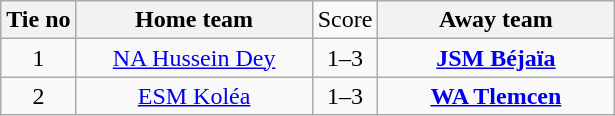<table class="wikitable" style="text-align:center">
<tr>
<th>Tie no</th>
<th width="150">Home team</th>
<td>Score</td>
<th width="150">Away team</th>
</tr>
<tr>
<td>1</td>
<td><a href='#'>NA Hussein Dey</a></td>
<td>1–3</td>
<td><strong><a href='#'>JSM Béjaïa</a></strong></td>
</tr>
<tr>
<td>2</td>
<td><a href='#'>ESM Koléa</a></td>
<td>1–3</td>
<td><strong><a href='#'>WA Tlemcen</a></strong></td>
</tr>
</table>
